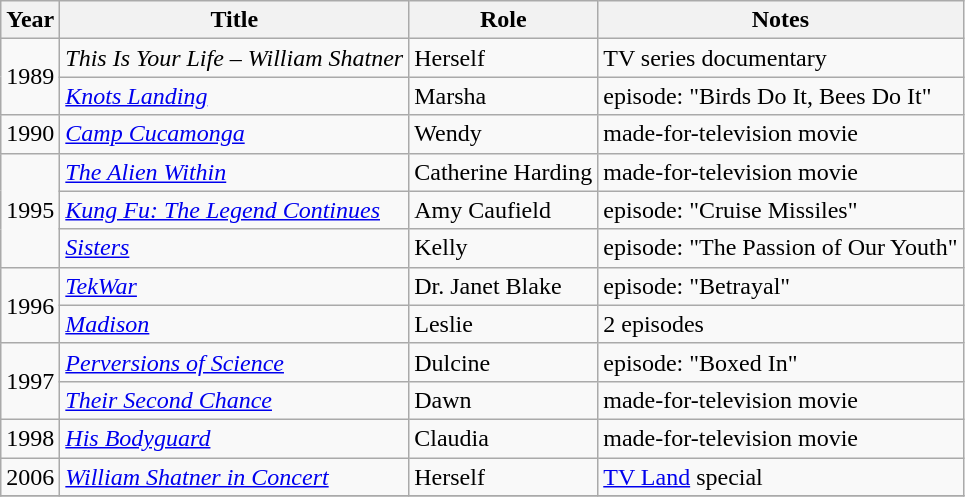<table class="wikitable sortable">
<tr>
<th>Year</th>
<th>Title</th>
<th>Role</th>
<th class="unsortable">Notes</th>
</tr>
<tr>
<td rowspan="2">1989</td>
<td><em>This Is Your Life – William Shatner</em></td>
<td>Herself</td>
<td>TV series documentary</td>
</tr>
<tr>
<td><em><a href='#'>Knots Landing</a></em></td>
<td>Marsha</td>
<td>episode: "Birds Do It, Bees Do It"</td>
</tr>
<tr>
<td>1990</td>
<td><em><a href='#'>Camp Cucamonga</a></em></td>
<td>Wendy</td>
<td>made-for-television movie</td>
</tr>
<tr>
<td rowspan="3">1995</td>
<td><em><a href='#'>The Alien Within</a></em></td>
<td>Catherine Harding</td>
<td>made-for-television movie</td>
</tr>
<tr>
<td><em><a href='#'>Kung Fu: The Legend Continues</a></em></td>
<td>Amy Caufield</td>
<td>episode: "Cruise Missiles"</td>
</tr>
<tr>
<td><em><a href='#'>Sisters</a></em></td>
<td>Kelly</td>
<td>episode: "The Passion of Our Youth"</td>
</tr>
<tr>
<td rowspan="2">1996</td>
<td><em><a href='#'>TekWar</a></em></td>
<td>Dr. Janet Blake</td>
<td>episode: "Betrayal"</td>
</tr>
<tr>
<td><em><a href='#'>Madison</a></em></td>
<td>Leslie</td>
<td>2 episodes</td>
</tr>
<tr>
<td rowspan="2">1997</td>
<td><em><a href='#'>Perversions of Science</a></em></td>
<td>Dulcine</td>
<td>episode: "Boxed In"</td>
</tr>
<tr>
<td><em><a href='#'>Their Second Chance</a></em></td>
<td>Dawn</td>
<td>made-for-television movie</td>
</tr>
<tr>
<td>1998</td>
<td><em><a href='#'>His Bodyguard</a></em></td>
<td>Claudia</td>
<td>made-for-television movie</td>
</tr>
<tr>
<td>2006</td>
<td><em><a href='#'>William Shatner in Concert</a></em></td>
<td>Herself</td>
<td><a href='#'>TV Land</a> special</td>
</tr>
<tr>
</tr>
</table>
